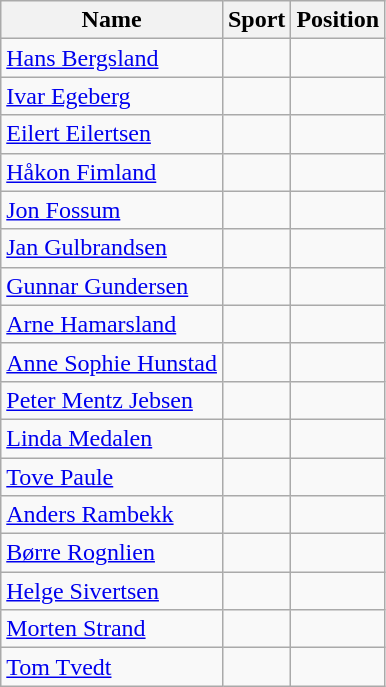<table class="wikitable sortable">
<tr>
<th>Name</th>
<th>Sport</th>
<th>Position</th>
</tr>
<tr>
<td data-sort-value="Bergsland,Hans "><a href='#'>Hans Bergsland</a></td>
<td></td>
<td></td>
</tr>
<tr>
<td data-sort-value="Egeberg,Ivar "><a href='#'>Ivar Egeberg</a></td>
<td></td>
<td></td>
</tr>
<tr>
<td data-sort-value="Eilertsen,Eilert "><a href='#'>Eilert Eilertsen</a></td>
<td></td>
<td></td>
</tr>
<tr>
<td data-sort-value="Fimland,Håkon "><a href='#'>Håkon Fimland</a></td>
<td></td>
<td></td>
</tr>
<tr>
<td data-sort-value="Fossum,Jon "><a href='#'>Jon Fossum</a></td>
<td></td>
<td></td>
</tr>
<tr>
<td data-sort-value="Gulbrandsen,Jan "><a href='#'>Jan Gulbrandsen</a></td>
<td></td>
<td></td>
</tr>
<tr>
<td data-sort-value="Gundersen,Gunnar "><a href='#'>Gunnar Gundersen</a></td>
<td></td>
<td></td>
</tr>
<tr>
<td data-sort-value="Hamarsland,Arne "><a href='#'>Arne Hamarsland</a></td>
<td></td>
<td></td>
</tr>
<tr>
<td data-sort-value="Hunstad,Anne Sophie"><a href='#'>Anne Sophie Hunstad</a></td>
<td></td>
<td></td>
</tr>
<tr>
<td data-sort-value="Jebsen,Peter Mentz"><a href='#'>Peter Mentz Jebsen</a></td>
<td></td>
<td></td>
</tr>
<tr>
<td data-sort-value="Medalen,Linda "><a href='#'>Linda Medalen</a></td>
<td></td>
<td></td>
</tr>
<tr>
<td data-sort-value="Paule,Tove "><a href='#'>Tove Paule</a></td>
<td></td>
<td></td>
</tr>
<tr>
<td data-sort-value="Rambekk,Anders "><a href='#'>Anders Rambekk</a></td>
<td></td>
<td></td>
</tr>
<tr>
<td data-sort-value="Rognlien,Børre "><a href='#'>Børre Rognlien</a></td>
<td></td>
<td></td>
</tr>
<tr>
<td data-sort-value="Sivertsen,Helge "><a href='#'>Helge Sivertsen</a></td>
<td></td>
<td></td>
</tr>
<tr>
<td data-sort-value="Strand,Morten "><a href='#'>Morten Strand</a></td>
<td></td>
<td></td>
</tr>
<tr>
<td data-sort-value="Tvedt,Tom "><a href='#'>Tom Tvedt</a></td>
<td></td>
<td></td>
</tr>
</table>
